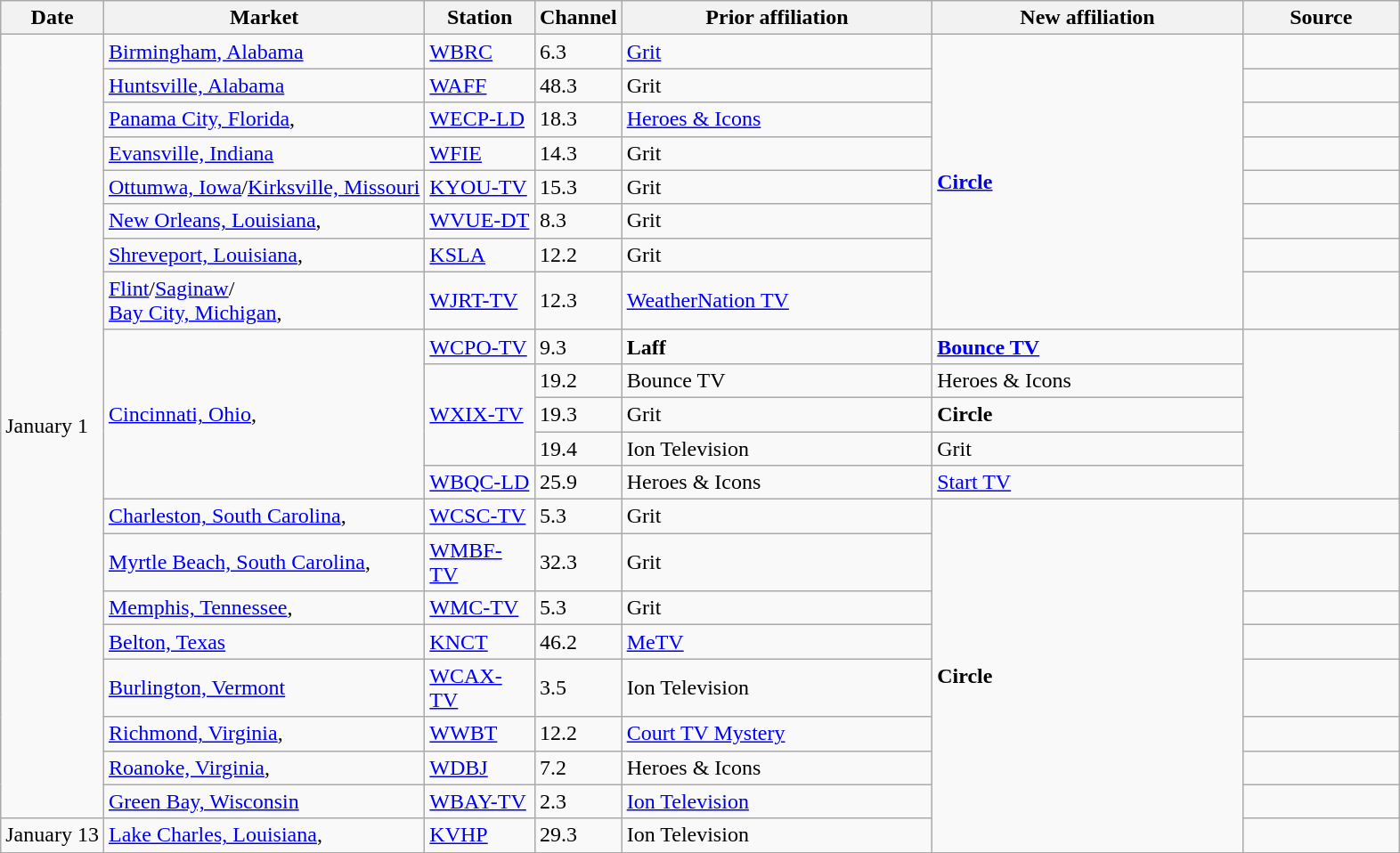<table class="wikitable">
<tr>
<th style="text-align:center; width=95px;">Date</th>
<th style="text-align:center; width=225px;">Market</th>
<th style="text-align:center; width:75px;">Station</th>
<th style="text-align:center; width:30px;">Channel</th>
<th style="text-align:center; width:225px;">Prior affiliation</th>
<th style="text-align:center; width:225px;">New affiliation</th>
<th style="text-align:center; width:110px;">Source</th>
</tr>
<tr>
<td rowspan=21>January 1</td>
<td><a href='#'>Birmingham, Alabama</a></td>
<td><a href='#'>WBRC</a></td>
<td>6.3</td>
<td><a href='#'>Grit</a> </td>
<td rowspan=8><strong><a href='#'>Circle</a></strong></td>
<td></td>
</tr>
<tr>
<td><a href='#'>Huntsville, Alabama</a></td>
<td><a href='#'>WAFF</a></td>
<td>48.3</td>
<td>Grit </td>
<td></td>
</tr>
<tr>
<td><a href='#'>Panama City, Florida</a>,</td>
<td><a href='#'>WECP-LD</a></td>
<td>18.3</td>
<td><a href='#'>Heroes & Icons</a> </td>
<td></td>
</tr>
<tr>
<td><a href='#'>Evansville, Indiana</a></td>
<td><a href='#'>WFIE</a></td>
<td>14.3</td>
<td>Grit </td>
<td></td>
</tr>
<tr>
<td><a href='#'>Ottumwa, Iowa</a>/<a href='#'>Kirksville, Missouri</a></td>
<td><a href='#'>KYOU-TV</a></td>
<td>15.3</td>
<td>Grit </td>
<td></td>
</tr>
<tr>
<td><a href='#'>New Orleans, Louisiana</a>,</td>
<td><a href='#'>WVUE-DT</a></td>
<td>8.3</td>
<td>Grit </td>
<td></td>
</tr>
<tr>
<td><a href='#'>Shreveport, Louisiana</a>,</td>
<td><a href='#'>KSLA</a></td>
<td>12.2</td>
<td>Grit </td>
<td></td>
</tr>
<tr>
<td><a href='#'>Flint</a>/<a href='#'>Saginaw</a>/<br><a href='#'>Bay City, Michigan</a>,</td>
<td><a href='#'>WJRT-TV</a></td>
<td>12.3</td>
<td><a href='#'>WeatherNation TV</a><br></td>
<td></td>
</tr>
<tr>
<td rowspan=5><a href='#'>Cincinnati, Ohio</a>,</td>
<td><a href='#'>WCPO-TV</a></td>
<td>9.3</td>
<td><strong>Laff</strong></td>
<td><strong><a href='#'>Bounce TV</a></strong></td>
<td rowspan=5></td>
</tr>
<tr>
<td rowspan=3><a href='#'>WXIX-TV</a></td>
<td>19.2</td>
<td>Bounce TV </td>
<td>Heroes & Icons</td>
</tr>
<tr>
<td>19.3</td>
<td>Grit</td>
<td><strong>Circle</strong></td>
</tr>
<tr>
<td>19.4</td>
<td>Ion Television </td>
<td>Grit</td>
</tr>
<tr>
<td><a href='#'>WBQC-LD</a></td>
<td>25.9</td>
<td>Heroes & Icons</td>
<td><a href='#'>Start TV</a></td>
</tr>
<tr>
<td><a href='#'>Charleston, South Carolina</a>,</td>
<td><a href='#'>WCSC-TV</a></td>
<td>5.3</td>
<td>Grit </td>
<td rowspan=9><strong>Circle</strong></td>
<td></td>
</tr>
<tr>
<td><a href='#'>Myrtle Beach, South Carolina</a>,</td>
<td><a href='#'>WMBF-TV</a></td>
<td>32.3</td>
<td>Grit </td>
<td></td>
</tr>
<tr>
<td><a href='#'>Memphis, Tennessee</a>,</td>
<td><a href='#'>WMC-TV</a></td>
<td>5.3</td>
<td>Grit </td>
<td></td>
</tr>
<tr>
<td><a href='#'>Belton, Texas</a><br></td>
<td><a href='#'>KNCT</a></td>
<td>46.2</td>
<td><a href='#'>MeTV</a> </td>
<td></td>
</tr>
<tr>
<td><a href='#'>Burlington, Vermont</a></td>
<td><a href='#'>WCAX-TV</a></td>
<td>3.5</td>
<td>Ion Television </td>
<td></td>
</tr>
<tr>
<td><a href='#'>Richmond, Virginia</a>,</td>
<td><a href='#'>WWBT</a></td>
<td>12.2</td>
<td><a href='#'>Court TV Mystery</a> </td>
<td></td>
</tr>
<tr>
<td><a href='#'>Roanoke, Virginia</a>,</td>
<td><a href='#'>WDBJ</a></td>
<td>7.2</td>
<td>Heroes & Icons </td>
<td></td>
</tr>
<tr>
<td><a href='#'>Green Bay, Wisconsin</a></td>
<td><a href='#'>WBAY-TV</a></td>
<td>2.3</td>
<td><a href='#'>Ion Television</a> </td>
<td></td>
</tr>
<tr>
<td>January 13</td>
<td><a href='#'>Lake Charles, Louisiana</a>,</td>
<td><a href='#'>KVHP</a></td>
<td>29.3</td>
<td>Ion Television </td>
<td></td>
</tr>
<tr>
</tr>
</table>
